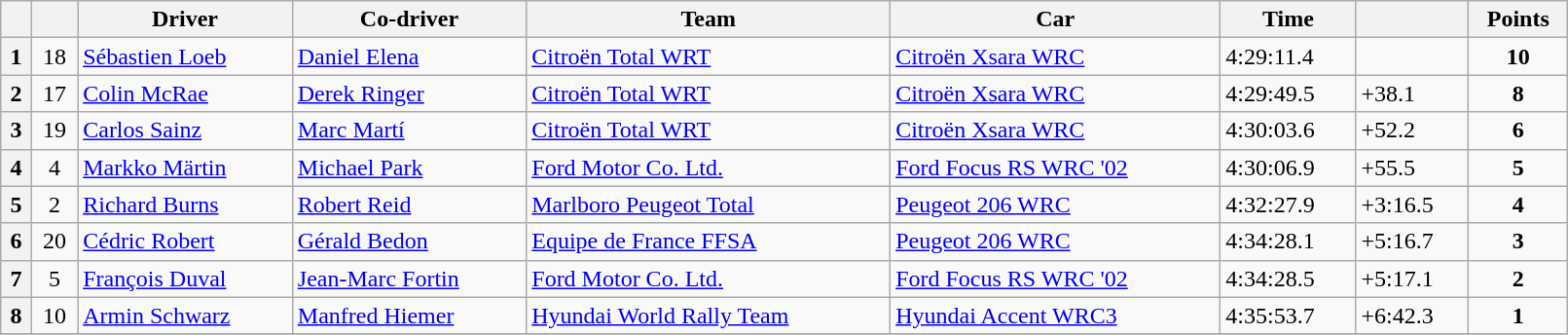<table class="wikitable" width=85%>
<tr>
<th></th>
<th></th>
<th>Driver</th>
<th>Co-driver</th>
<th>Team</th>
<th>Car</th>
<th>Time</th>
<th></th>
<th>Points</th>
</tr>
<tr>
<th>1</th>
<td align="center">18</td>
<td> <a href='#'>Sébastien Loeb</a></td>
<td> <a href='#'>Daniel Elena</a></td>
<td> <a href='#'>Citroën Total WRT</a></td>
<td><a href='#'>Citroën Xsara WRC</a></td>
<td>4:29:11.4</td>
<td></td>
<td align="center"><strong>10</strong></td>
</tr>
<tr>
<th>2</th>
<td align="center">17</td>
<td> <a href='#'>Colin McRae</a></td>
<td> <a href='#'>Derek Ringer</a></td>
<td> <a href='#'>Citroën Total WRT</a></td>
<td><a href='#'>Citroën Xsara WRC</a></td>
<td>4:29:49.5</td>
<td>+38.1</td>
<td align="center"><strong>8</strong></td>
</tr>
<tr>
<th>3</th>
<td align="center">19</td>
<td> <a href='#'>Carlos Sainz</a></td>
<td> <a href='#'>Marc Martí</a></td>
<td> <a href='#'>Citroën Total WRT</a></td>
<td><a href='#'>Citroën Xsara WRC</a></td>
<td>4:30:03.6</td>
<td>+52.2</td>
<td align="center"><strong>6</strong></td>
</tr>
<tr>
<th>4</th>
<td align="center">4</td>
<td> <a href='#'>Markko Märtin</a></td>
<td> <a href='#'>Michael Park</a></td>
<td> <a href='#'>Ford Motor Co. Ltd.</a></td>
<td><a href='#'>Ford Focus RS WRC '02</a></td>
<td>4:30:06.9</td>
<td>+55.5</td>
<td align="center"><strong>5</strong></td>
</tr>
<tr>
<th>5</th>
<td align="center">2</td>
<td> <a href='#'>Richard Burns</a></td>
<td> <a href='#'>Robert Reid</a></td>
<td> <a href='#'>Marlboro Peugeot Total</a></td>
<td><a href='#'>Peugeot 206 WRC</a></td>
<td>4:32:27.9</td>
<td>+3:16.5</td>
<td align="center"><strong>4</strong></td>
</tr>
<tr>
<th>6</th>
<td align="center">20</td>
<td> <a href='#'>Cédric Robert</a></td>
<td> <a href='#'>Gérald Bedon</a></td>
<td> <a href='#'>Equipe de France FFSA</a></td>
<td><a href='#'>Peugeot 206 WRC</a></td>
<td>4:34:28.1</td>
<td>+5:16.7</td>
<td align="center"><strong>3</strong></td>
</tr>
<tr>
<th>7</th>
<td align="center">5</td>
<td> <a href='#'>François Duval</a></td>
<td> <a href='#'>Jean-Marc Fortin</a></td>
<td> <a href='#'>Ford Motor Co. Ltd.</a></td>
<td><a href='#'>Ford Focus RS WRC '02</a></td>
<td>4:34:28.5</td>
<td>+5:17.1</td>
<td align="center"><strong>2</strong></td>
</tr>
<tr>
<th>8</th>
<td align="center">10</td>
<td> <a href='#'>Armin Schwarz</a></td>
<td> <a href='#'>Manfred Hiemer</a></td>
<td> <a href='#'>Hyundai World Rally Team</a></td>
<td><a href='#'>Hyundai Accent WRC3</a></td>
<td>4:35:53.7</td>
<td>+6:42.3</td>
<td align="center"><strong>1</strong></td>
</tr>
<tr>
</tr>
</table>
